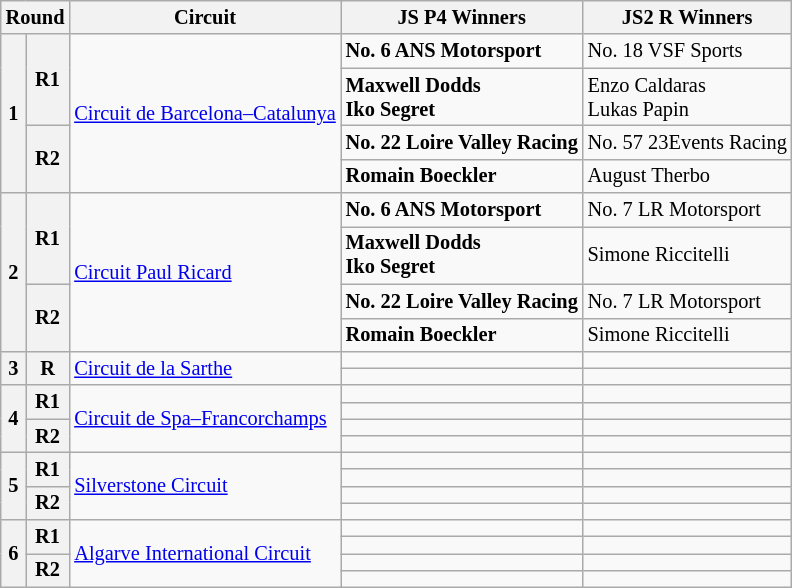<table class="wikitable" style="font-size: 85%;">
<tr>
<th colspan="2">Round</th>
<th>Circuit</th>
<th>JS P4 Winners</th>
<th>JS2 R Winners</th>
</tr>
<tr>
<th rowspan="4">1</th>
<th rowspan="2">R1</th>
<td rowspan="4"> <a href='#'>Circuit de Barcelona–Catalunya</a></td>
<td> <strong>No. 6 ANS Motorsport</strong></td>
<td> No. 18 VSF Sports</td>
</tr>
<tr>
<td> <strong>Maxwell Dodds</strong><br> <strong>Iko Segret</strong></td>
<td> Enzo Caldaras<br> Lukas Papin</td>
</tr>
<tr>
<th rowspan="2">R2</th>
<td> <strong>No. 22 Loire Valley Racing</strong></td>
<td> No. 57 23Events Racing</td>
</tr>
<tr>
<td> <strong>Romain Boeckler</strong></td>
<td> August Therbo</td>
</tr>
<tr>
<th rowspan="4">2</th>
<th rowspan="2">R1</th>
<td rowspan="4"> <a href='#'>Circuit Paul Ricard</a></td>
<td> <strong>No. 6 ANS Motorsport</strong></td>
<td> No. 7 LR Motorsport</td>
</tr>
<tr>
<td> <strong>Maxwell Dodds</strong><br> <strong>Iko Segret</strong></td>
<td> Simone Riccitelli</td>
</tr>
<tr>
<th rowspan="2">R2</th>
<td> <strong>No. 22 Loire Valley Racing</strong></td>
<td> No. 7 LR Motorsport</td>
</tr>
<tr>
<td> <strong>Romain Boeckler</strong></td>
<td> Simone Riccitelli</td>
</tr>
<tr>
<th rowspan="2">3</th>
<th rowspan="2">R</th>
<td rowspan="2"> <a href='#'>Circuit de la Sarthe</a></td>
<td></td>
<td></td>
</tr>
<tr>
<td></td>
<td></td>
</tr>
<tr>
<th rowspan="4">4</th>
<th rowspan="2">R1</th>
<td rowspan="4"> <a href='#'>Circuit de Spa–Francorchamps</a></td>
<td></td>
<td></td>
</tr>
<tr>
<td></td>
<td></td>
</tr>
<tr>
<th rowspan="2">R2</th>
<td></td>
<td></td>
</tr>
<tr>
<td></td>
<td></td>
</tr>
<tr>
<th rowspan="4">5</th>
<th rowspan="2">R1</th>
<td rowspan="4"> <a href='#'>Silverstone Circuit</a></td>
<td></td>
<td></td>
</tr>
<tr>
<td></td>
<td></td>
</tr>
<tr>
<th rowspan="2">R2</th>
<td></td>
<td></td>
</tr>
<tr>
<td></td>
<td></td>
</tr>
<tr>
<th rowspan="4">6</th>
<th rowspan="2">R1</th>
<td rowspan="4"> <a href='#'>Algarve International Circuit</a></td>
<td></td>
<td></td>
</tr>
<tr>
<td></td>
<td></td>
</tr>
<tr>
<th rowspan="2">R2</th>
<td></td>
<td></td>
</tr>
<tr>
<td></td>
<td></td>
</tr>
</table>
